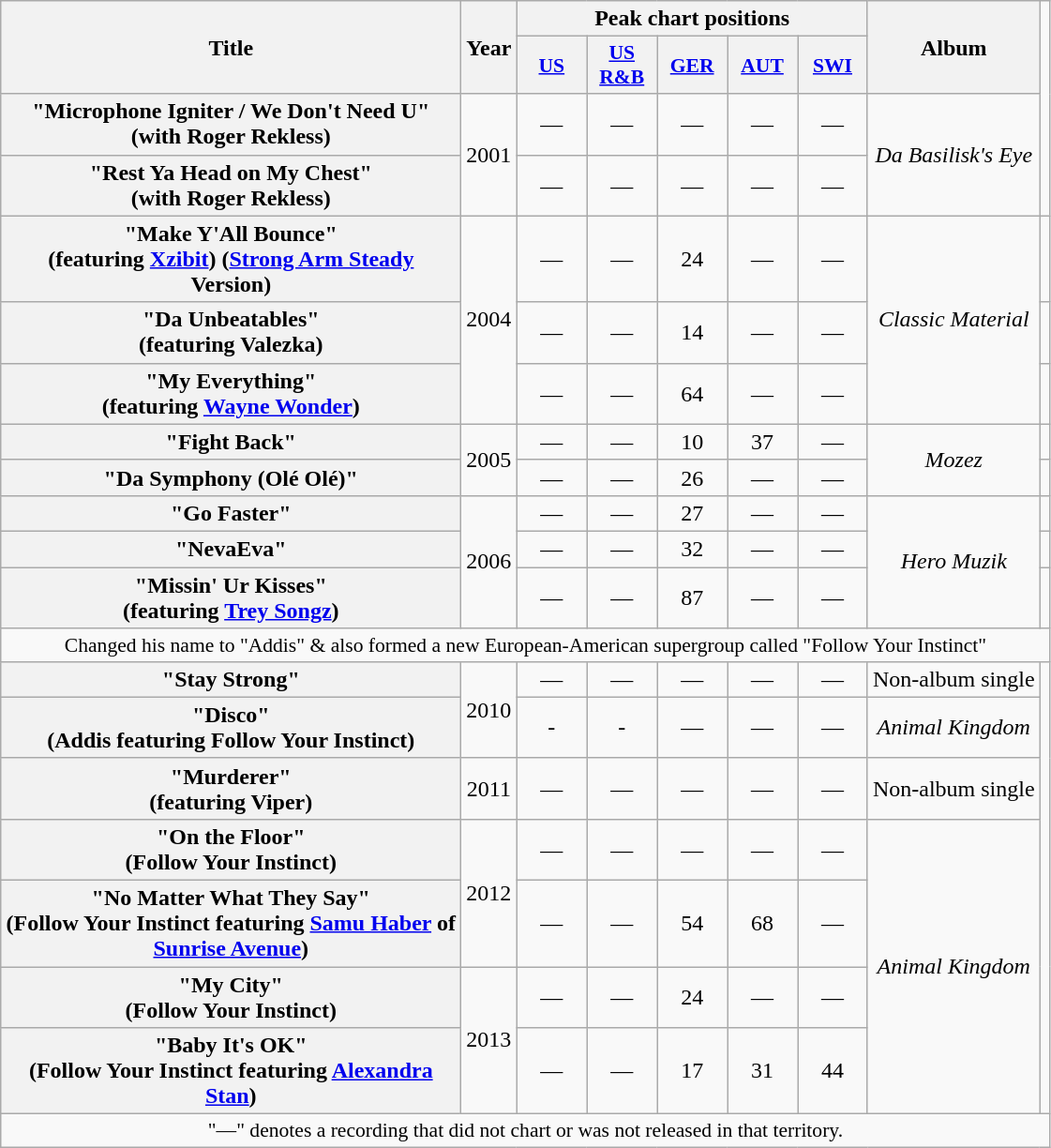<table class="wikitable plainrowheaders" style="text-align:center;">
<tr>
<th scope="col" rowspan="2" style="width:20em;">Title</th>
<th scope="col" rowspan="2">Year</th>
<th scope="col" colspan="5">Peak chart positions</th>
<th scope="col" rowspan="2">Album</th>
</tr>
<tr>
<th style="width:3em;font-size:90%;"><a href='#'>US</a><br></th>
<th style="width:3em;font-size:90%;"><a href='#'>US<br>R&B</a><br></th>
<th style="width:3em;font-size:90%;"><a href='#'>GER</a><br></th>
<th style="width:3em;font-size:90%;"><a href='#'>AUT</a><br></th>
<th style="width:3em;font-size:90%;"><a href='#'>SWI</a><br></th>
</tr>
<tr>
<th scope="row">"Microphone Igniter / We Don't Need U"<br><span>(with Roger Rekless)</span></th>
<td rowspan="2">2001</td>
<td>—</td>
<td>—</td>
<td>—</td>
<td>—</td>
<td>—</td>
<td rowspan="2"><em>Da Basilisk's Eye</em></td>
</tr>
<tr>
<th scope="row">"Rest Ya Head on My Chest"<br><span>(with Roger Rekless)</span></th>
<td>—</td>
<td>—</td>
<td>—</td>
<td>—</td>
<td>—</td>
</tr>
<tr>
<th scope="row">"Make Y'All Bounce"<br><span>(featuring <a href='#'>Xzibit</a>) (<a href='#'>Strong Arm Steady</a> Version)</span></th>
<td rowspan="3">2004</td>
<td>—</td>
<td>—</td>
<td>24</td>
<td>—</td>
<td>—</td>
<td rowspan="3"><em>Classic Material</em></td>
<td></td>
</tr>
<tr>
<th scope="row">"Da Unbeatables"<br><span>(featuring Valezka)</span></th>
<td>—</td>
<td>—</td>
<td>14</td>
<td>—</td>
<td>—</td>
<td></td>
</tr>
<tr>
<th scope="row">"My Everything"<br><span>(featuring <a href='#'>Wayne Wonder</a>)</span></th>
<td>—</td>
<td>—</td>
<td>64</td>
<td>—</td>
<td>—</td>
<td></td>
</tr>
<tr>
<th scope="row">"Fight Back"</th>
<td rowspan="2">2005</td>
<td>—</td>
<td>—</td>
<td>10</td>
<td>37</td>
<td>—</td>
<td rowspan="2"><em>Mozez</em></td>
<td></td>
</tr>
<tr>
<th scope="row">"Da Symphony (Olé Olé)"</th>
<td>—</td>
<td>—</td>
<td>26</td>
<td>—</td>
<td>—</td>
<td></td>
</tr>
<tr>
<th scope="row">"Go Faster"</th>
<td rowspan="3">2006</td>
<td>—</td>
<td>—</td>
<td>27</td>
<td>—</td>
<td>—</td>
<td rowspan="3"><em>Hero Muzik</em></td>
<td></td>
</tr>
<tr>
<th scope="row">"NevaEva"</th>
<td>—</td>
<td>—</td>
<td>32</td>
<td>—</td>
<td>—</td>
<td></td>
</tr>
<tr>
<th scope="row">"Missin' Ur Kisses"<br><span>(featuring <a href='#'>Trey Songz</a>)</span></th>
<td>—</td>
<td>—</td>
<td>87</td>
<td>—</td>
<td>—</td>
<td></td>
</tr>
<tr>
<td colspan="14" style="font-size:90%">Changed his name to "Addis" & also formed a new European-American supergroup called "Follow Your Instinct"</td>
</tr>
<tr>
<th scope="row">"Stay Strong"</th>
<td rowspan="2">2010</td>
<td>—</td>
<td>—</td>
<td>—</td>
<td>—</td>
<td>—</td>
<td>Non-album single</td>
</tr>
<tr>
<th scope="row">"Disco"<br><span>(Addis featuring Follow Your Instinct)</span></th>
<td>-</td>
<td>-</td>
<td>—</td>
<td>—</td>
<td>—</td>
<td><em>Animal Kingdom</em></td>
</tr>
<tr>
<th scope="row">"Murderer"<br><span>(featuring Viper)</span></th>
<td>2011</td>
<td>—</td>
<td>—</td>
<td>—</td>
<td>—</td>
<td>—</td>
<td>Non-album single</td>
</tr>
<tr>
<th scope="row">"On the Floor"<br><span>(Follow Your Instinct)</span></th>
<td rowspan="2">2012</td>
<td>—</td>
<td>—</td>
<td>—</td>
<td>—</td>
<td>—</td>
<td rowspan="4"><em>Animal Kingdom</em></td>
</tr>
<tr>
<th scope="row">"No Matter What They Say"<br><span>(Follow Your Instinct featuring <a href='#'>Samu Haber</a> of <a href='#'>Sunrise Avenue</a>)</span></th>
<td>—</td>
<td>—</td>
<td>54</td>
<td>68</td>
<td>—</td>
</tr>
<tr>
<th scope="row">"My City"<br><span>(Follow Your Instinct)</span></th>
<td rowspan="2">2013</td>
<td>—</td>
<td>—</td>
<td>24</td>
<td>—</td>
<td>—</td>
</tr>
<tr>
<th scope="row">"Baby It's OK"<br><span>(Follow Your Instinct featuring <a href='#'>Alexandra Stan</a>)</span></th>
<td>—</td>
<td>—</td>
<td>17</td>
<td>31</td>
<td>44</td>
</tr>
<tr>
<td colspan="14" style="font-size:90%">"—" denotes a recording that did not chart or was not released in that territory.</td>
</tr>
</table>
